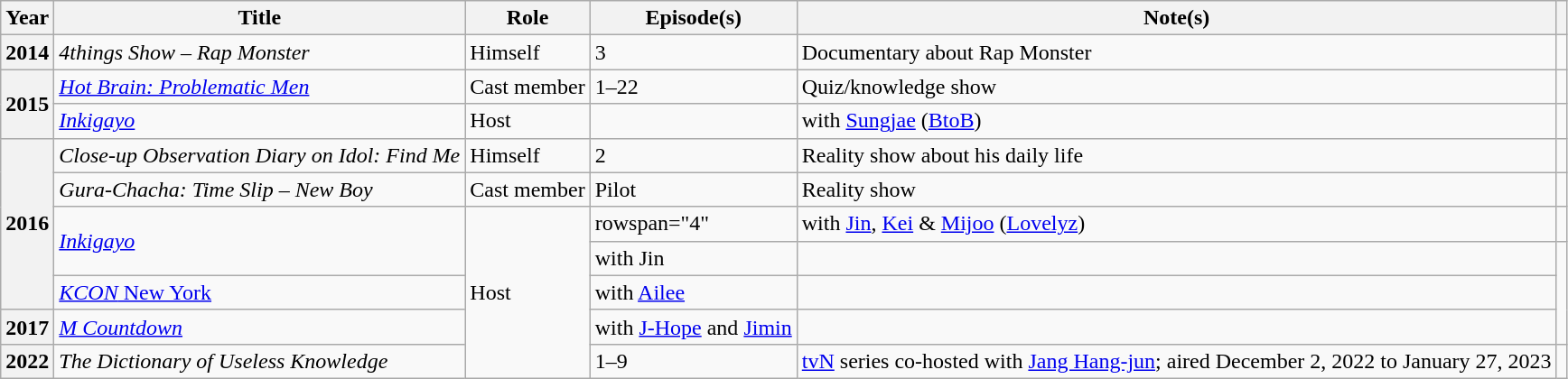<table class="wikitable plainrowheaders sortable">
<tr>
<th scope="col">Year</th>
<th scope="col">Title</th>
<th scope="col">Role</th>
<th scope="col">Episode(s)</th>
<th scope="col" class="unsortable">Note(s)</th>
<th scope="col" class="unsortable"></th>
</tr>
<tr>
<th scope="row">2014</th>
<td><em>4things Show – Rap Monster</em></td>
<td>Himself</td>
<td>3</td>
<td>Documentary about Rap Monster</td>
<td style="text-align:center"></td>
</tr>
<tr>
<th scope="row" rowspan="2">2015</th>
<td><em><a href='#'>Hot Brain: Problematic Men</a></em></td>
<td>Cast member</td>
<td>1–22</td>
<td>Quiz/knowledge show</td>
<td style="text-align:center"></td>
</tr>
<tr>
<td><em><a href='#'>Inkigayo</a></em></td>
<td>Host</td>
<td></td>
<td>with <a href='#'>Sungjae</a> (<a href='#'>BtoB</a>)</td>
<td style="text-align:center"></td>
</tr>
<tr>
<th scope="row" rowspan="5">2016</th>
<td><em>Close-up Observation Diary on Idol: Find Me</em></td>
<td>Himself</td>
<td>2</td>
<td>Reality show about his daily life</td>
<td style="text-align:center"></td>
</tr>
<tr>
<td><em>Gura-Chacha: Time Slip – New Boy</em></td>
<td>Cast member</td>
<td>Pilot</td>
<td>Reality show</td>
<td style="text-align:center"></td>
</tr>
<tr>
<td rowspan="2"><em><a href='#'>Inkigayo</a></em></td>
<td rowspan="5">Host</td>
<td>rowspan="4" </td>
<td>with <a href='#'>Jin</a>, <a href='#'>Kei</a> & <a href='#'>Mijoo</a> (<a href='#'>Lovelyz</a>)</td>
<td style="text-align:center"></td>
</tr>
<tr>
<td>with Jin</td>
<td style="text-align:center"></td>
</tr>
<tr>
<td><a href='#'><em>KCON</em> New York</a></td>
<td>with <a href='#'>Ailee</a></td>
<td style="text-align:center"></td>
</tr>
<tr>
<th scope="row">2017</th>
<td><em><a href='#'>M Countdown</a></em></td>
<td>with <a href='#'>J-Hope</a> and <a href='#'>Jimin</a></td>
<td style="text-align:center"></td>
</tr>
<tr>
<th scope="row">2022</th>
<td><em>The Dictionary of Useless Knowledge</em></td>
<td>1–9</td>
<td><a href='#'>tvN</a> series co-hosted with <a href='#'>Jang Hang-jun</a>; aired December 2, 2022 to January 27, 2023</td>
<td style="text-align:center"></td>
</tr>
</table>
